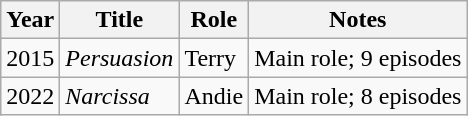<table class="wikitable">
<tr>
<th>Year</th>
<th>Title</th>
<th>Role</th>
<th>Notes</th>
</tr>
<tr>
<td>2015</td>
<td><em>Persuasion</em></td>
<td>Terry</td>
<td>Main role; 9 episodes</td>
</tr>
<tr>
<td>2022</td>
<td><em>Narcissa</em></td>
<td>Andie</td>
<td>Main role; 8 episodes</td>
</tr>
</table>
